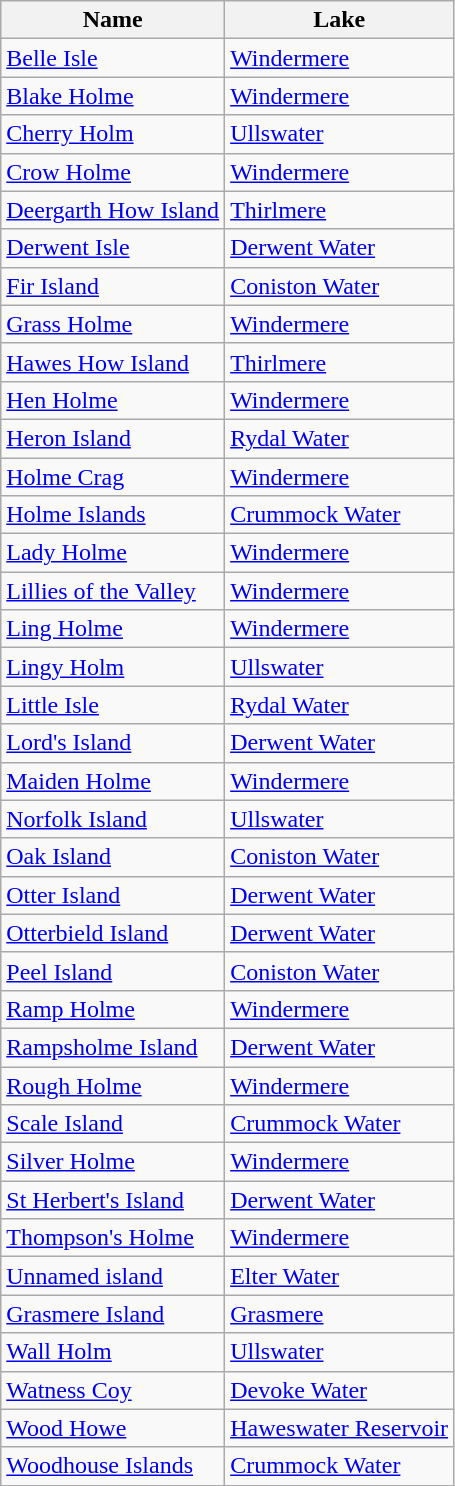<table class="wikitable sortable static-row-numbers static-row-header-text ">
<tr>
<th>Name</th>
<th>Lake</th>
</tr>
<tr>
<td><a href='#'>Belle Isle</a></td>
<td><a href='#'>Windermere</a></td>
</tr>
<tr>
<td><a href='#'>Blake Holme</a></td>
<td><a href='#'>Windermere</a></td>
</tr>
<tr>
<td><a href='#'>Cherry Holm</a></td>
<td><a href='#'>Ullswater</a></td>
</tr>
<tr>
<td><a href='#'>Crow Holme</a></td>
<td><a href='#'>Windermere</a></td>
</tr>
<tr>
<td><a href='#'>Deergarth How Island</a></td>
<td><a href='#'>Thirlmere</a></td>
</tr>
<tr>
<td><a href='#'>Derwent Isle</a></td>
<td><a href='#'>Derwent Water</a></td>
</tr>
<tr>
<td><a href='#'>Fir Island</a></td>
<td><a href='#'>Coniston Water</a></td>
</tr>
<tr>
<td><a href='#'>Grass Holme</a></td>
<td><a href='#'>Windermere</a></td>
</tr>
<tr>
<td><a href='#'>Hawes How Island</a></td>
<td><a href='#'>Thirlmere</a></td>
</tr>
<tr>
<td><a href='#'>Hen Holme</a></td>
<td><a href='#'>Windermere</a></td>
</tr>
<tr>
<td><a href='#'>Heron Island</a></td>
<td><a href='#'>Rydal Water</a></td>
</tr>
<tr>
<td><a href='#'>Holme Crag</a></td>
<td><a href='#'>Windermere</a></td>
</tr>
<tr>
<td><a href='#'>Holme Islands</a></td>
<td><a href='#'>Crummock Water</a></td>
</tr>
<tr>
<td><a href='#'>Lady Holme</a></td>
<td><a href='#'>Windermere</a></td>
</tr>
<tr>
<td><a href='#'>Lillies of the Valley</a></td>
<td><a href='#'>Windermere</a></td>
</tr>
<tr>
<td><a href='#'>Ling Holme</a></td>
<td><a href='#'>Windermere</a></td>
</tr>
<tr>
<td><a href='#'>Lingy Holm</a></td>
<td><a href='#'>Ullswater</a></td>
</tr>
<tr>
<td><a href='#'>Little Isle</a></td>
<td><a href='#'>Rydal Water</a></td>
</tr>
<tr>
<td><a href='#'>Lord's Island</a></td>
<td><a href='#'>Derwent Water</a></td>
</tr>
<tr>
<td><a href='#'>Maiden Holme</a></td>
<td><a href='#'>Windermere</a></td>
</tr>
<tr>
<td><a href='#'>Norfolk Island</a></td>
<td><a href='#'>Ullswater</a></td>
</tr>
<tr>
<td><a href='#'>Oak Island</a></td>
<td><a href='#'>Coniston Water</a></td>
</tr>
<tr>
<td><a href='#'>Otter Island</a></td>
<td><a href='#'>Derwent Water</a></td>
</tr>
<tr>
<td><a href='#'>Otterbield Island</a></td>
<td><a href='#'>Derwent Water</a></td>
</tr>
<tr>
<td><a href='#'>Peel Island</a></td>
<td><a href='#'>Coniston Water</a></td>
</tr>
<tr>
<td><a href='#'>Ramp Holme</a></td>
<td><a href='#'>Windermere</a></td>
</tr>
<tr>
<td><a href='#'>Rampsholme Island</a></td>
<td><a href='#'>Derwent Water</a></td>
</tr>
<tr>
<td><a href='#'>Rough Holme</a></td>
<td><a href='#'>Windermere</a></td>
</tr>
<tr>
<td><a href='#'>Scale Island</a></td>
<td><a href='#'>Crummock Water</a></td>
</tr>
<tr>
<td><a href='#'>Silver Holme</a></td>
<td><a href='#'>Windermere</a></td>
</tr>
<tr>
<td><a href='#'>St Herbert's Island</a></td>
<td><a href='#'>Derwent Water</a></td>
</tr>
<tr>
<td><a href='#'>Thompson's Holme</a></td>
<td><a href='#'>Windermere</a></td>
</tr>
<tr>
<td><a href='#'>Unnamed island</a></td>
<td><a href='#'>Elter Water</a></td>
</tr>
<tr>
<td><a href='#'>Grasmere Island</a></td>
<td><a href='#'>Grasmere</a></td>
</tr>
<tr>
<td><a href='#'>Wall Holm</a></td>
<td><a href='#'>Ullswater</a></td>
</tr>
<tr>
<td><a href='#'>Watness Coy</a></td>
<td><a href='#'>Devoke Water</a></td>
</tr>
<tr>
<td><a href='#'>Wood Howe</a></td>
<td><a href='#'>Haweswater Reservoir</a></td>
</tr>
<tr>
<td><a href='#'>Woodhouse Islands</a></td>
<td><a href='#'>Crummock Water</a></td>
</tr>
</table>
